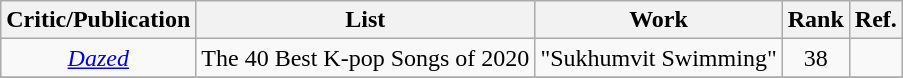<table class="sortable wikitable" style="text-align:center">
<tr>
<th>Critic/Publication</th>
<th>List</th>
<th>Work</th>
<th>Rank</th>
<th class="unsortable">Ref.</th>
</tr>
<tr>
<td><em><a href='#'>Dazed</a></em></td>
<td>The 40 Best K-pop Songs of 2020</td>
<td>"Sukhumvit Swimming"</td>
<td>38</td>
<td></td>
</tr>
<tr>
</tr>
</table>
